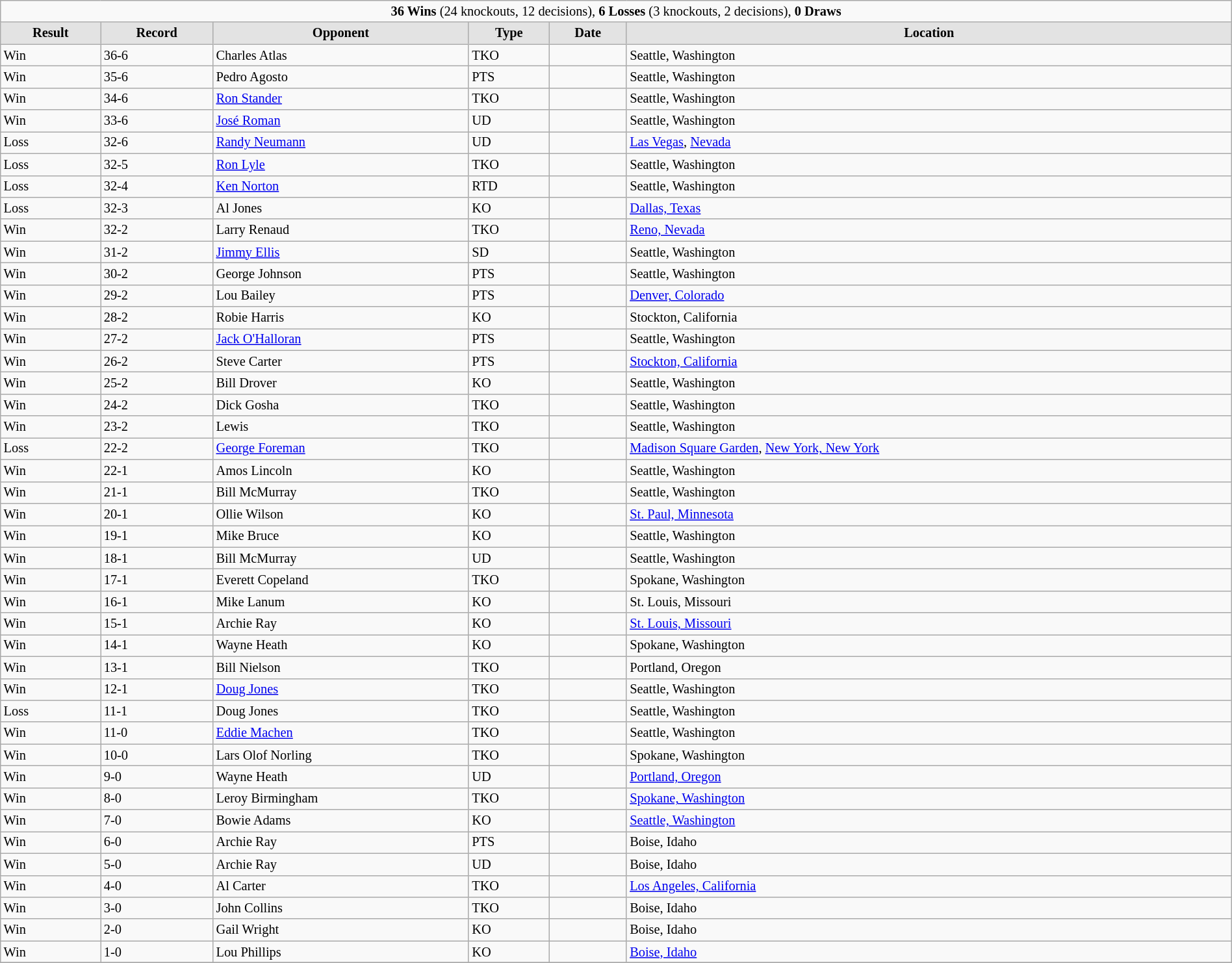<table style="font-size: 85%; text-align: left;" class="wikitable sortable" width="100%">
<tr>
<td align="center" colspan=8><strong>36 Wins</strong> (24 knockouts, 12 decisions), <strong>6 Losses</strong> (3 knockouts, 2 decisions), <strong>0 Draws</strong></td>
</tr>
<tr>
<th style="border-style: none none solid solid; background: #e3e3e3">Result</th>
<th style="border-style: none none solid solid; background: #e3e3e3">Record</th>
<th style="border-style: none none solid solid; background: #e3e3e3"><strong>Opponent</strong></th>
<th style="border-style: none none solid solid; background: #e3e3e3"><strong>Type</strong></th>
<th style="border-style: none none solid solid; background: #e3e3e3"><strong>Date</strong></th>
<th style="border-style: none none solid solid; background: #e3e3e3"><strong>Location</strong></th>
</tr>
<tr>
<td>Win</td>
<td>36-6</td>
<td> Charles Atlas</td>
<td>TKO</td>
<td></td>
<td> Seattle, Washington</td>
</tr>
<tr>
<td>Win</td>
<td>35-6</td>
<td> Pedro Agosto</td>
<td>PTS</td>
<td></td>
<td> Seattle, Washington</td>
</tr>
<tr>
<td>Win</td>
<td>34-6</td>
<td> <a href='#'>Ron Stander</a></td>
<td>TKO</td>
<td></td>
<td> Seattle, Washington</td>
</tr>
<tr>
<td>Win</td>
<td>33-6</td>
<td> <a href='#'>José Roman</a></td>
<td>UD</td>
<td></td>
<td> Seattle, Washington</td>
</tr>
<tr>
<td>Loss</td>
<td>32-6</td>
<td> <a href='#'>Randy Neumann</a></td>
<td>UD</td>
<td></td>
<td> <a href='#'>Las Vegas</a>, <a href='#'>Nevada</a></td>
</tr>
<tr>
<td>Loss</td>
<td>32-5</td>
<td> <a href='#'>Ron Lyle</a></td>
<td>TKO</td>
<td></td>
<td> Seattle, Washington</td>
</tr>
<tr>
<td>Loss</td>
<td>32-4</td>
<td> <a href='#'>Ken Norton</a></td>
<td>RTD</td>
<td></td>
<td> Seattle, Washington</td>
</tr>
<tr>
<td>Loss</td>
<td>32-3</td>
<td> Al Jones</td>
<td>KO</td>
<td></td>
<td> <a href='#'>Dallas, Texas</a></td>
</tr>
<tr>
<td>Win</td>
<td>32-2</td>
<td> Larry Renaud</td>
<td>TKO</td>
<td></td>
<td> <a href='#'>Reno, Nevada</a></td>
</tr>
<tr>
<td>Win</td>
<td>31-2</td>
<td> <a href='#'>Jimmy Ellis</a></td>
<td>SD</td>
<td></td>
<td> Seattle, Washington</td>
</tr>
<tr>
<td>Win</td>
<td>30-2</td>
<td> George Johnson</td>
<td>PTS</td>
<td></td>
<td> Seattle, Washington</td>
</tr>
<tr>
<td>Win</td>
<td>29-2</td>
<td> Lou Bailey</td>
<td>PTS</td>
<td></td>
<td> <a href='#'>Denver, Colorado</a></td>
</tr>
<tr>
<td>Win</td>
<td>28-2</td>
<td> Robie Harris</td>
<td>KO</td>
<td></td>
<td> Stockton, California</td>
</tr>
<tr>
<td>Win</td>
<td>27-2</td>
<td> <a href='#'>Jack O'Halloran</a></td>
<td>PTS</td>
<td></td>
<td> Seattle, Washington</td>
</tr>
<tr>
<td>Win</td>
<td>26-2</td>
<td> Steve Carter</td>
<td>PTS</td>
<td></td>
<td> <a href='#'>Stockton, California</a></td>
</tr>
<tr>
<td>Win</td>
<td>25-2</td>
<td> Bill Drover</td>
<td>KO</td>
<td></td>
<td> Seattle, Washington</td>
</tr>
<tr>
<td>Win</td>
<td>24-2</td>
<td> Dick Gosha</td>
<td>TKO</td>
<td></td>
<td> Seattle, Washington</td>
</tr>
<tr>
<td>Win</td>
<td>23-2</td>
<td>Lewis</td>
<td>TKO</td>
<td></td>
<td> Seattle, Washington</td>
</tr>
<tr>
<td>Loss</td>
<td>22-2</td>
<td> <a href='#'>George Foreman</a></td>
<td>TKO</td>
<td></td>
<td> <a href='#'>Madison Square Garden</a>, <a href='#'>New York, New York</a></td>
</tr>
<tr>
<td>Win</td>
<td>22-1</td>
<td> Amos Lincoln</td>
<td>KO</td>
<td></td>
<td> Seattle, Washington</td>
</tr>
<tr>
<td>Win</td>
<td>21-1</td>
<td> Bill McMurray</td>
<td>TKO</td>
<td></td>
<td> Seattle, Washington</td>
</tr>
<tr>
<td>Win</td>
<td>20-1</td>
<td> Ollie Wilson</td>
<td>KO</td>
<td></td>
<td> <a href='#'>St. Paul, Minnesota</a></td>
</tr>
<tr>
<td>Win</td>
<td>19-1</td>
<td> Mike Bruce</td>
<td>KO</td>
<td></td>
<td> Seattle, Washington</td>
</tr>
<tr>
<td>Win</td>
<td>18-1</td>
<td> Bill McMurray</td>
<td>UD</td>
<td></td>
<td> Seattle, Washington</td>
</tr>
<tr>
<td>Win</td>
<td>17-1</td>
<td> Everett Copeland</td>
<td>TKO</td>
<td></td>
<td> Spokane, Washington</td>
</tr>
<tr>
<td>Win</td>
<td>16-1</td>
<td> Mike Lanum</td>
<td>KO</td>
<td></td>
<td> St. Louis, Missouri</td>
</tr>
<tr>
<td>Win</td>
<td>15-1</td>
<td> Archie Ray</td>
<td>KO</td>
<td></td>
<td> <a href='#'>St. Louis, Missouri</a></td>
</tr>
<tr>
<td>Win</td>
<td>14-1</td>
<td> Wayne Heath</td>
<td>KO</td>
<td></td>
<td> Spokane, Washington</td>
</tr>
<tr>
<td>Win</td>
<td>13-1</td>
<td> Bill Nielson</td>
<td>TKO</td>
<td></td>
<td> Portland, Oregon</td>
</tr>
<tr>
<td>Win</td>
<td>12-1</td>
<td> <a href='#'>Doug Jones</a></td>
<td>TKO</td>
<td></td>
<td> Seattle, Washington</td>
</tr>
<tr>
<td>Loss</td>
<td>11-1</td>
<td> Doug Jones</td>
<td>TKO</td>
<td></td>
<td> Seattle, Washington</td>
</tr>
<tr>
<td>Win</td>
<td>11-0</td>
<td> <a href='#'>Eddie Machen</a></td>
<td>TKO</td>
<td></td>
<td> Seattle, Washington</td>
</tr>
<tr>
<td>Win</td>
<td>10-0</td>
<td> Lars Olof Norling</td>
<td>TKO</td>
<td></td>
<td> Spokane, Washington</td>
</tr>
<tr>
<td>Win</td>
<td>9-0</td>
<td> Wayne Heath</td>
<td>UD</td>
<td></td>
<td> <a href='#'>Portland, Oregon</a></td>
</tr>
<tr>
<td>Win</td>
<td>8-0</td>
<td> Leroy Birmingham</td>
<td>TKO</td>
<td></td>
<td> <a href='#'>Spokane, Washington</a></td>
</tr>
<tr>
<td>Win</td>
<td>7-0</td>
<td> Bowie Adams</td>
<td>KO</td>
<td></td>
<td> <a href='#'>Seattle, Washington</a></td>
</tr>
<tr>
<td>Win</td>
<td>6-0</td>
<td> Archie Ray</td>
<td>PTS</td>
<td></td>
<td> Boise, Idaho</td>
</tr>
<tr>
<td>Win</td>
<td>5-0</td>
<td> Archie Ray</td>
<td>UD</td>
<td></td>
<td> Boise, Idaho</td>
</tr>
<tr>
<td>Win</td>
<td>4-0</td>
<td> Al Carter</td>
<td>TKO</td>
<td></td>
<td> <a href='#'>Los Angeles, California</a></td>
</tr>
<tr>
<td>Win</td>
<td>3-0</td>
<td> John Collins</td>
<td>TKO</td>
<td></td>
<td> Boise, Idaho</td>
</tr>
<tr>
<td>Win</td>
<td>2-0</td>
<td> Gail Wright</td>
<td>KO</td>
<td></td>
<td> Boise, Idaho</td>
</tr>
<tr>
<td>Win</td>
<td>1-0</td>
<td> Lou Phillips</td>
<td>KO</td>
<td></td>
<td> <a href='#'>Boise, Idaho</a></td>
</tr>
<tr>
</tr>
</table>
